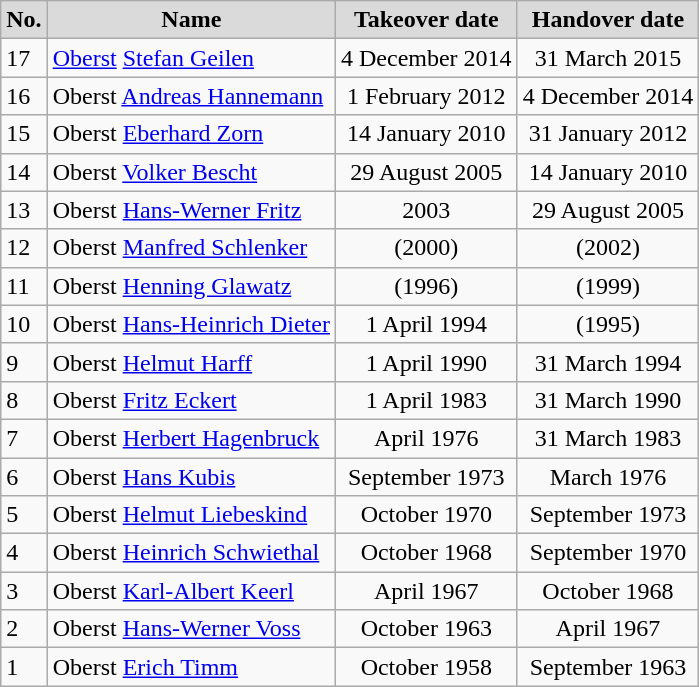<table |  class="wikitable">
<tr>
<th style="background:#dadada">No.</th>
<th style="background:#dadada">Name</th>
<th style="background:#dadada">Takeover date</th>
<th style="background:#dadada">Handover date</th>
</tr>
<tr>
<td>17</td>
<td><a href='#'>Oberst</a> <a href='#'>Stefan Geilen</a></td>
<td align="center">4 December 2014</td>
<td align="center">31 March 2015</td>
</tr>
<tr>
<td>16</td>
<td>Oberst <a href='#'>Andreas Hannemann</a></td>
<td align="center">1 February 2012</td>
<td align="center">4 December 2014</td>
</tr>
<tr>
<td>15</td>
<td>Oberst <a href='#'>Eberhard Zorn</a></td>
<td align="center">14 January 2010</td>
<td align="center">31 January 2012</td>
</tr>
<tr>
<td>14</td>
<td>Oberst <a href='#'>Volker Bescht</a></td>
<td align="center">29 August 2005</td>
<td align="center">14 January 2010</td>
</tr>
<tr>
<td>13</td>
<td>Oberst <a href='#'>Hans-Werner Fritz</a></td>
<td align="center">2003</td>
<td align="center">29 August 2005</td>
</tr>
<tr>
<td>12</td>
<td>Oberst <a href='#'>Manfred Schlenker</a></td>
<td align="center">(2000)</td>
<td align="center">(2002)</td>
</tr>
<tr>
<td>11</td>
<td>Oberst <a href='#'>Henning Glawatz</a></td>
<td align="center">(1996)</td>
<td align="center">(1999)</td>
</tr>
<tr>
<td>10</td>
<td>Oberst <a href='#'>Hans-Heinrich Dieter</a></td>
<td align="center">1 April 1994</td>
<td align="center">(1995)</td>
</tr>
<tr>
<td>9</td>
<td>Oberst <a href='#'>Helmut Harff</a></td>
<td align="center">1 April 1990</td>
<td align="center">31 March 1994</td>
</tr>
<tr>
<td>8</td>
<td>Oberst <a href='#'>Fritz Eckert</a></td>
<td align="center">1 April 1983</td>
<td align="center">31 March 1990</td>
</tr>
<tr>
<td>7</td>
<td>Oberst <a href='#'>Herbert Hagenbruck</a></td>
<td align="center">April 1976</td>
<td align="center">31 March 1983</td>
</tr>
<tr>
<td>6</td>
<td>Oberst <a href='#'>Hans Kubis</a></td>
<td align="center">September 1973</td>
<td align="center">March 1976</td>
</tr>
<tr>
<td>5</td>
<td>Oberst <a href='#'>Helmut Liebeskind</a></td>
<td align="center">October 1970</td>
<td align="center">September 1973</td>
</tr>
<tr>
<td>4</td>
<td>Oberst <a href='#'>Heinrich Schwiethal</a></td>
<td align="center">October 1968</td>
<td align="center">September 1970</td>
</tr>
<tr>
<td>3</td>
<td>Oberst <a href='#'>Karl-Albert Keerl</a></td>
<td align="center">April 1967</td>
<td align="center">October 1968</td>
</tr>
<tr>
<td>2</td>
<td>Oberst <a href='#'>Hans-Werner Voss</a></td>
<td align="center">October 1963</td>
<td align="center">April 1967</td>
</tr>
<tr>
<td>1</td>
<td>Oberst <a href='#'>Erich Timm</a></td>
<td align="center">October 1958</td>
<td align="center">September 1963</td>
</tr>
</table>
